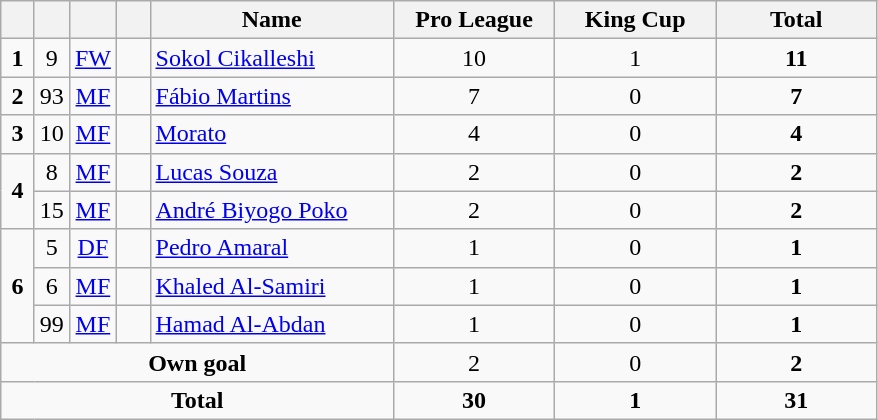<table class="wikitable" style="text-align:center">
<tr>
<th width=15></th>
<th width=15></th>
<th width=15></th>
<th width=15></th>
<th width=155>Name</th>
<th width=100>Pro League</th>
<th width=100>King Cup</th>
<th width=100>Total</th>
</tr>
<tr>
<td><strong>1</strong></td>
<td>9</td>
<td><a href='#'>FW</a></td>
<td></td>
<td align=left><a href='#'>Sokol Cikalleshi</a></td>
<td>10</td>
<td>1</td>
<td><strong>11</strong></td>
</tr>
<tr>
<td><strong>2</strong></td>
<td>93</td>
<td><a href='#'>MF</a></td>
<td></td>
<td align=left><a href='#'>Fábio Martins</a></td>
<td>7</td>
<td>0</td>
<td><strong>7</strong></td>
</tr>
<tr>
<td><strong>3</strong></td>
<td>10</td>
<td><a href='#'>MF</a></td>
<td></td>
<td align=left><a href='#'>Morato</a></td>
<td>4</td>
<td>0</td>
<td><strong>4</strong></td>
</tr>
<tr>
<td rowspan=2><strong>4</strong></td>
<td>8</td>
<td><a href='#'>MF</a></td>
<td></td>
<td align=left><a href='#'>Lucas Souza</a></td>
<td>2</td>
<td>0</td>
<td><strong>2</strong></td>
</tr>
<tr>
<td>15</td>
<td><a href='#'>MF</a></td>
<td></td>
<td align=left><a href='#'>André Biyogo Poko</a></td>
<td>2</td>
<td>0</td>
<td><strong>2</strong></td>
</tr>
<tr>
<td rowspan=3><strong>6</strong></td>
<td>5</td>
<td><a href='#'>DF</a></td>
<td></td>
<td align=left><a href='#'>Pedro Amaral</a></td>
<td>1</td>
<td>0</td>
<td><strong>1</strong></td>
</tr>
<tr>
<td>6</td>
<td><a href='#'>MF</a></td>
<td></td>
<td align=left><a href='#'>Khaled Al-Samiri</a></td>
<td>1</td>
<td>0</td>
<td><strong>1</strong></td>
</tr>
<tr>
<td>99</td>
<td><a href='#'>MF</a></td>
<td></td>
<td align=left><a href='#'>Hamad Al-Abdan</a></td>
<td>1</td>
<td>0</td>
<td><strong>1</strong></td>
</tr>
<tr>
<td colspan=5><strong>Own goal</strong></td>
<td>2</td>
<td>0</td>
<td><strong>2</strong></td>
</tr>
<tr>
<td colspan=5><strong>Total</strong></td>
<td><strong>30</strong></td>
<td><strong>1</strong></td>
<td><strong>31</strong></td>
</tr>
</table>
